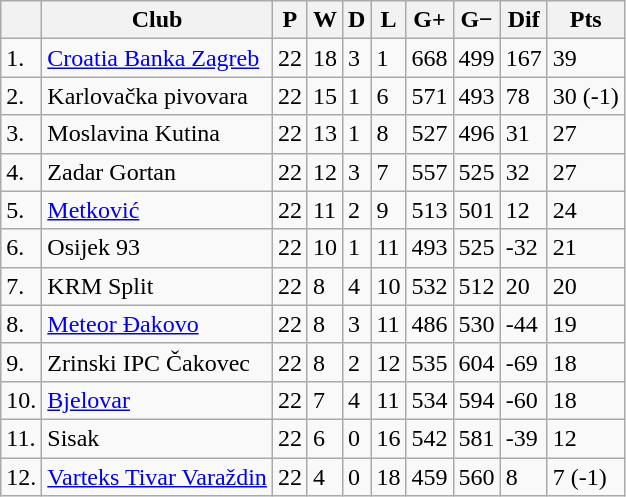<table class="wikitable sortable">
<tr>
<th></th>
<th>Club</th>
<th>P</th>
<th>W</th>
<th>D</th>
<th>L</th>
<th>G+</th>
<th>G−</th>
<th>Dif</th>
<th>Pts</th>
</tr>
<tr>
<td>1.</td>
<td><a href='#'>Croatia Banka Zagreb</a></td>
<td>22</td>
<td>18</td>
<td>3</td>
<td>1</td>
<td>668</td>
<td>499</td>
<td>167</td>
<td>39</td>
</tr>
<tr>
<td>2.</td>
<td>Karlovačka pivovara</td>
<td>22</td>
<td>15</td>
<td>1</td>
<td>6</td>
<td>571</td>
<td>493</td>
<td>78</td>
<td>30 (-1)</td>
</tr>
<tr>
<td>3.</td>
<td>Moslavina Kutina</td>
<td>22</td>
<td>13</td>
<td>1</td>
<td>8</td>
<td>527</td>
<td>496</td>
<td>31</td>
<td>27</td>
</tr>
<tr>
<td>4.</td>
<td>Zadar Gortan</td>
<td>22</td>
<td>12</td>
<td>3</td>
<td>7</td>
<td>557</td>
<td>525</td>
<td>32</td>
<td>27</td>
</tr>
<tr>
<td>5.</td>
<td><a href='#'>Metković</a></td>
<td>22</td>
<td>11</td>
<td>2</td>
<td>9</td>
<td>513</td>
<td>501</td>
<td>12</td>
<td>24</td>
</tr>
<tr>
<td>6.</td>
<td>Osijek 93</td>
<td>22</td>
<td>10</td>
<td>1</td>
<td>11</td>
<td>493</td>
<td>525</td>
<td>-32</td>
<td>21</td>
</tr>
<tr>
<td>7.</td>
<td>KRM Split</td>
<td>22</td>
<td>8</td>
<td>4</td>
<td>10</td>
<td>532</td>
<td>512</td>
<td>20</td>
<td>20</td>
</tr>
<tr>
<td>8.</td>
<td><a href='#'>Meteor Đakovo</a></td>
<td>22</td>
<td>8</td>
<td>3</td>
<td>11</td>
<td>486</td>
<td>530</td>
<td>-44</td>
<td>19</td>
</tr>
<tr>
<td>9.</td>
<td>Zrinski IPC Čakovec</td>
<td>22</td>
<td>8</td>
<td>2</td>
<td>12</td>
<td>535</td>
<td>604</td>
<td>-69</td>
<td>18</td>
</tr>
<tr>
<td>10.</td>
<td><a href='#'>Bjelovar</a></td>
<td>22</td>
<td>7</td>
<td>4</td>
<td>11</td>
<td>534</td>
<td>594</td>
<td>-60</td>
<td>18</td>
</tr>
<tr>
<td>11.</td>
<td>Sisak</td>
<td>22</td>
<td>6</td>
<td>0</td>
<td>16</td>
<td>542</td>
<td>581</td>
<td>-39</td>
<td>12</td>
</tr>
<tr>
<td>12.</td>
<td><a href='#'>Varteks Tivar Varaždin</a></td>
<td>22</td>
<td>4</td>
<td>0</td>
<td>18</td>
<td>459</td>
<td>560</td>
<td>8</td>
<td>7 (-1)</td>
</tr>
</table>
